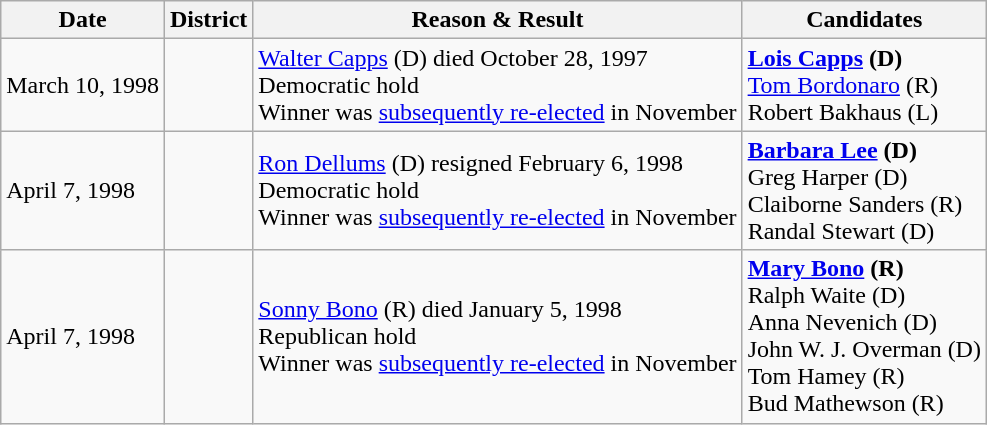<table class=wikitable>
<tr>
<th>Date</th>
<th>District</th>
<th>Reason & Result</th>
<th>Candidates</th>
</tr>
<tr>
<td>March 10, 1998</td>
<td></td>
<td><a href='#'>Walter Capps</a> (D) died October 28, 1997<br>Democratic hold<br>Winner was <a href='#'>subsequently re-elected</a> in November</td>
<td><strong><a href='#'>Lois Capps</a> (D)</strong><br><a href='#'>Tom Bordonaro</a> (R)<br>Robert Bakhaus (L)</td>
</tr>
<tr>
<td>April 7, 1998</td>
<td></td>
<td><a href='#'>Ron Dellums</a> (D) resigned February 6, 1998<br>Democratic hold<br>Winner was <a href='#'>subsequently re-elected</a> in November</td>
<td><strong><a href='#'>Barbara Lee</a> (D)</strong><br>Greg Harper (D)<br>Claiborne Sanders (R)<br>Randal Stewart (D)</td>
</tr>
<tr>
<td>April 7, 1998</td>
<td></td>
<td><a href='#'>Sonny Bono</a> (R) died January 5, 1998<br>Republican hold<br>Winner was <a href='#'>subsequently re-elected</a> in November</td>
<td><strong><a href='#'>Mary Bono</a> (R)</strong><br>Ralph Waite (D)<br>Anna Nevenich (D)<br>John W. J. Overman (D)<br>Tom Hamey (R)<br>Bud Mathewson (R)</td>
</tr>
</table>
